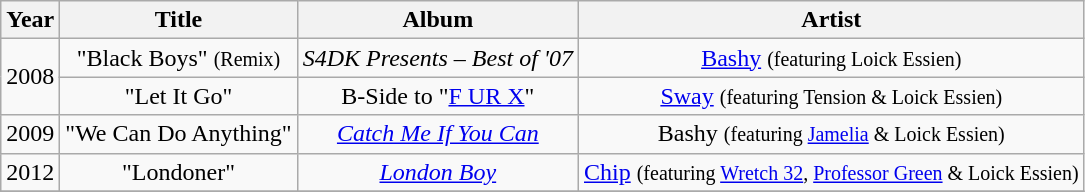<table class="wikitable plainrowheaders" style="text-align:center;" border="1">
<tr>
<th scope="col">Year</th>
<th scope="col">Title</th>
<th scope="col">Album</th>
<th scope="col">Artist</th>
</tr>
<tr>
<td rowspan="2">2008</td>
<td>"Black Boys" <small>(Remix)</small></td>
<td><em>S4DK Presents – Best of '07</em></td>
<td><a href='#'>Bashy</a> <small>(featuring Loick Essien)</small></td>
</tr>
<tr>
<td>"Let It Go"</td>
<td>B-Side to "<a href='#'>F UR X</a>"</td>
<td><a href='#'>Sway</a> <small>(featuring Tension & Loick Essien)</small></td>
</tr>
<tr>
<td>2009</td>
<td>"We Can Do Anything"</td>
<td><em><a href='#'>Catch Me If You Can</a></em></td>
<td>Bashy <small>(featuring <a href='#'>Jamelia</a> & Loick Essien)</small></td>
</tr>
<tr>
<td>2012</td>
<td>"Londoner"</td>
<td><em><a href='#'>London Boy</a></em></td>
<td><a href='#'>Chip</a> <small>(featuring <a href='#'>Wretch 32</a>, <a href='#'>Professor Green</a> & Loick Essien)</small></td>
</tr>
<tr>
</tr>
</table>
